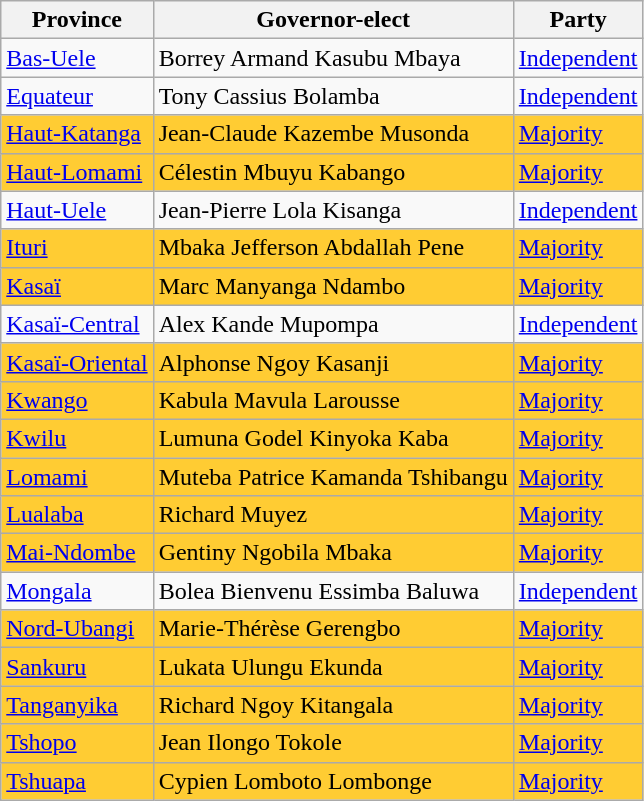<table class="wikitable sortable">
<tr>
<th>Province</th>
<th>Governor-elect</th>
<th>Party</th>
</tr>
<tr>
<td><a href='#'>Bas-Uele</a></td>
<td>Borrey Armand Kasubu Mbaya</td>
<td><a href='#'>Independent</a></td>
</tr>
<tr>
<td><a href='#'>Equateur</a></td>
<td>Tony Cassius Bolamba</td>
<td><a href='#'>Independent</a></td>
</tr>
<tr bgcolor="#FFCC33">
<td><a href='#'>Haut-Katanga</a></td>
<td>Jean-Claude Kazembe Musonda</td>
<td><a href='#'>Majority</a></td>
</tr>
<tr bgcolor="#FFCC33">
<td><a href='#'>Haut-Lomami</a></td>
<td>Célestin Mbuyu Kabango</td>
<td><a href='#'>Majority</a></td>
</tr>
<tr>
<td><a href='#'>Haut-Uele</a></td>
<td>Jean-Pierre Lola Kisanga</td>
<td><a href='#'>Independent</a></td>
</tr>
<tr bgcolor="#FFCC33">
<td><a href='#'>Ituri</a></td>
<td>Mbaka Jefferson Abdallah Pene</td>
<td><a href='#'>Majority</a></td>
</tr>
<tr bgcolor="#FFCC33">
<td><a href='#'>Kasaï</a></td>
<td>Marc Manyanga Ndambo</td>
<td><a href='#'>Majority</a></td>
</tr>
<tr>
<td><a href='#'>Kasaï-Central</a></td>
<td>Alex Kande Mupompa</td>
<td><a href='#'>Independent</a></td>
</tr>
<tr bgcolor="#FFCC33">
<td><a href='#'>Kasaï-Oriental</a></td>
<td>Alphonse Ngoy Kasanji</td>
<td><a href='#'>Majority</a></td>
</tr>
<tr bgcolor="#FFCC33">
<td><a href='#'>Kwango</a></td>
<td>Kabula Mavula Larousse</td>
<td><a href='#'>Majority</a></td>
</tr>
<tr bgcolor="#FFCC33">
<td><a href='#'>Kwilu</a></td>
<td>Lumuna Godel Kinyoka Kaba</td>
<td><a href='#'>Majority</a></td>
</tr>
<tr bgcolor="#FFCC33">
<td><a href='#'>Lomami</a></td>
<td>Muteba Patrice Kamanda Tshibangu</td>
<td><a href='#'>Majority</a></td>
</tr>
<tr bgcolor="#FFCC33">
<td><a href='#'>Lualaba</a></td>
<td>Richard Muyez</td>
<td><a href='#'>Majority</a></td>
</tr>
<tr bgcolor="#FFCC33">
<td><a href='#'>Mai-Ndombe</a></td>
<td>Gentiny Ngobila Mbaka</td>
<td><a href='#'>Majority</a></td>
</tr>
<tr>
<td><a href='#'>Mongala</a></td>
<td>Bolea Bienvenu Essimba Baluwa</td>
<td><a href='#'>Independent</a></td>
</tr>
<tr bgcolor="#FFCC33">
<td><a href='#'>Nord-Ubangi</a></td>
<td>Marie-Thérèse Gerengbo</td>
<td><a href='#'>Majority</a></td>
</tr>
<tr bgcolor="#FFCC33">
<td><a href='#'>Sankuru</a></td>
<td>Lukata Ulungu Ekunda</td>
<td><a href='#'>Majority</a></td>
</tr>
<tr bgcolor="#FFCC33">
<td><a href='#'>Tanganyika</a></td>
<td>Richard Ngoy Kitangala</td>
<td><a href='#'>Majority</a></td>
</tr>
<tr bgcolor="#FFCC33">
<td><a href='#'>Tshopo</a></td>
<td>Jean Ilongo Tokole</td>
<td><a href='#'>Majority</a></td>
</tr>
<tr bgcolor="#FFCC33">
<td><a href='#'>Tshuapa</a></td>
<td>Cypien Lomboto Lombonge</td>
<td><a href='#'>Majority</a></td>
</tr>
</table>
